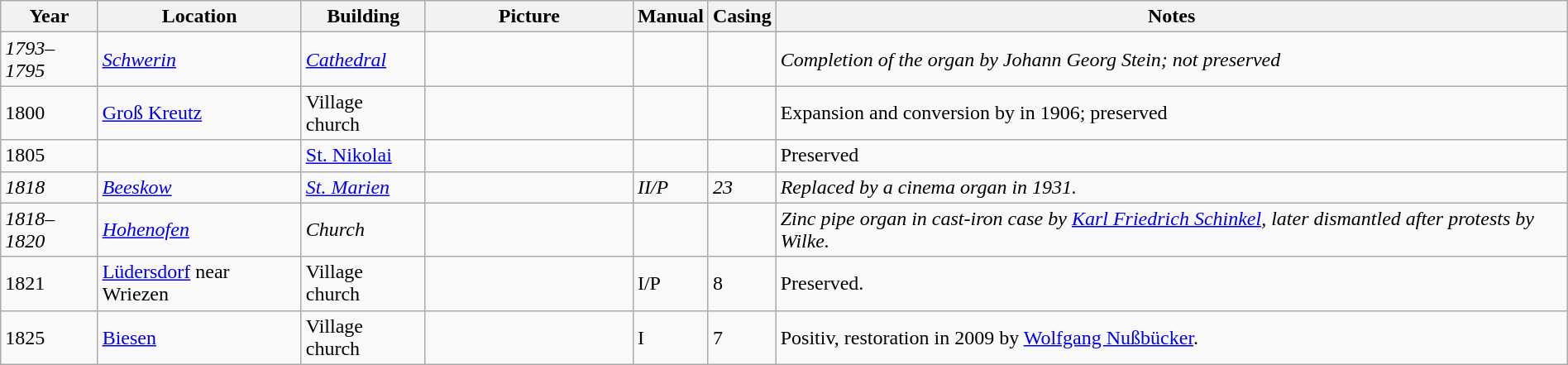<table class="wikitable sortable" width="100%">
<tr class="hintergrundfarbe5">
<th>Year</th>
<th>Location</th>
<th>Building</th>
<th class=unsortable style="width:160px">Picture</th>
<th>Manual</th>
<th>Casing</th>
<th class="unsortable">Notes</th>
</tr>
<tr style="font-style:italic;">
<td>1793–1795</td>
<td><a href='#'>Schwerin</a></td>
<td><a href='#'>Cathedral</a></td>
<td></td>
<td></td>
<td></td>
<td>Completion of the organ by Johann Georg Stein; not preserved</td>
</tr>
<tr>
<td>1800</td>
<td><a href='#'>Groß Kreutz</a></td>
<td>Village church</td>
<td></td>
<td></td>
<td></td>
<td>Expansion and conversion by  in 1906; preserved</td>
</tr>
<tr>
<td>1805</td>
<td></td>
<td><a href='#'>St. Nikolai</a></td>
<td></td>
<td></td>
<td></td>
<td>Preserved</td>
</tr>
<tr style="font-style:italic;">
<td>1818</td>
<td><a href='#'>Beeskow</a></td>
<td><a href='#'>St. Marien</a></td>
<td></td>
<td>II/P</td>
<td>23</td>
<td>Replaced by a cinema organ in 1931.</td>
</tr>
<tr style="font-style:italic;">
<td>1818–1820</td>
<td><a href='#'>Hohenofen</a></td>
<td>Church</td>
<td></td>
<td></td>
<td></td>
<td>Zinc pipe organ in cast-iron case by <a href='#'>Karl Friedrich Schinkel</a>, later dismantled after protests by Wilke.</td>
</tr>
<tr>
<td>1821</td>
<td><a href='#'>Lüdersdorf</a> near Wriezen</td>
<td>Village church</td>
<td></td>
<td>I/P</td>
<td>8</td>
<td>Preserved.</td>
</tr>
<tr>
<td>1825</td>
<td><a href='#'>Biesen</a></td>
<td>Village church</td>
<td></td>
<td>I</td>
<td>7</td>
<td>Positiv, restoration in 2009 by <a href='#'>Wolfgang Nußbücker</a>.</td>
</tr>
</table>
